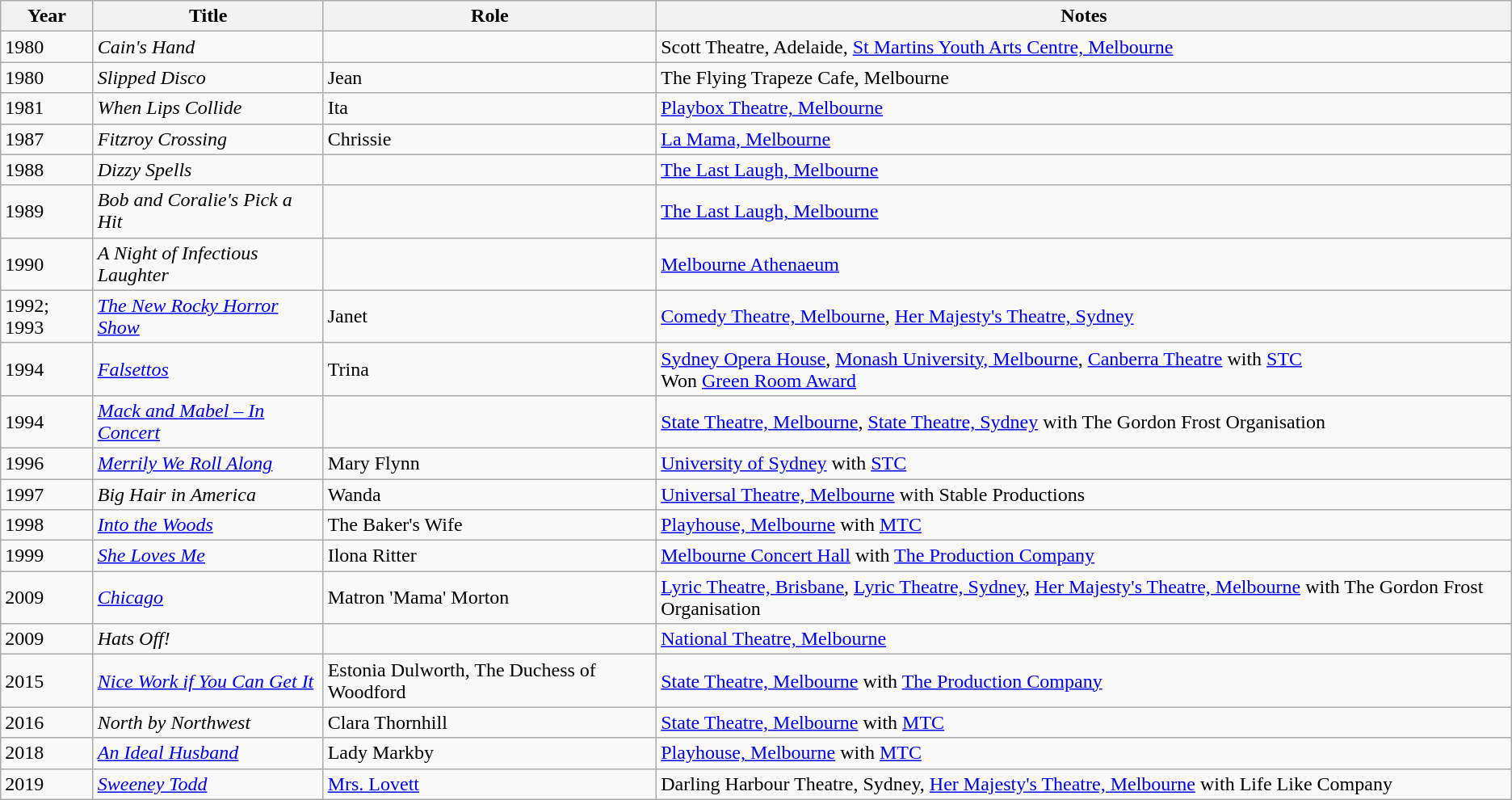<table class=wikitable>
<tr>
<th>Year</th>
<th>Title</th>
<th>Role</th>
<th>Notes</th>
</tr>
<tr>
<td>1980</td>
<td><em>Cain's Hand</em></td>
<td></td>
<td>Scott Theatre, Adelaide, <a href='#'>St Martins Youth Arts Centre, Melbourne</a></td>
</tr>
<tr>
<td>1980</td>
<td><em>Slipped Disco</em></td>
<td>Jean</td>
<td>The Flying Trapeze Cafe, Melbourne</td>
</tr>
<tr>
<td>1981</td>
<td><em>When Lips Collide</em></td>
<td>Ita</td>
<td><a href='#'>Playbox Theatre, Melbourne</a></td>
</tr>
<tr>
<td>1987</td>
<td><em>Fitzroy Crossing</em></td>
<td>Chrissie</td>
<td><a href='#'>La Mama, Melbourne</a></td>
</tr>
<tr>
<td>1988</td>
<td><em>Dizzy Spells</em></td>
<td></td>
<td><a href='#'>The Last Laugh, Melbourne</a></td>
</tr>
<tr>
<td>1989</td>
<td><em>Bob and Coralie's Pick a Hit</em></td>
<td></td>
<td><a href='#'>The Last Laugh, Melbourne</a></td>
</tr>
<tr>
<td>1990</td>
<td><em>A Night of Infectious Laughter</em></td>
<td></td>
<td><a href='#'>Melbourne Athenaeum</a></td>
</tr>
<tr>
<td>1992; 1993</td>
<td><em><a href='#'>The New Rocky Horror Show</a></em></td>
<td>Janet</td>
<td><a href='#'>Comedy Theatre, Melbourne</a>, <a href='#'>Her Majesty's Theatre, Sydney</a></td>
</tr>
<tr>
<td>1994</td>
<td><em><a href='#'>Falsettos</a></em></td>
<td>Trina</td>
<td><a href='#'>Sydney Opera House</a>, <a href='#'>Monash University, Melbourne</a>, <a href='#'>Canberra Theatre</a> with <a href='#'>STC</a><br>Won <a href='#'>Green Room Award</a></td>
</tr>
<tr>
<td>1994</td>
<td><em><a href='#'>Mack and Mabel – In Concert</a></em></td>
<td></td>
<td><a href='#'>State Theatre, Melbourne</a>, <a href='#'>State Theatre, Sydney</a> with The Gordon Frost Organisation</td>
</tr>
<tr>
<td>1996</td>
<td><em><a href='#'>Merrily We Roll Along</a></em></td>
<td>Mary Flynn</td>
<td><a href='#'>University of Sydney</a> with <a href='#'>STC</a></td>
</tr>
<tr>
<td>1997</td>
<td><em>Big Hair in America</em></td>
<td>Wanda</td>
<td><a href='#'>Universal Theatre, Melbourne</a> with Stable Productions</td>
</tr>
<tr>
<td>1998</td>
<td><em><a href='#'>Into the Woods</a></em></td>
<td>The Baker's Wife</td>
<td><a href='#'>Playhouse, Melbourne</a> with <a href='#'>MTC</a></td>
</tr>
<tr>
<td>1999</td>
<td><em><a href='#'>She Loves Me</a></em></td>
<td>Ilona Ritter</td>
<td><a href='#'>Melbourne Concert Hall</a> with <a href='#'>The Production Company</a></td>
</tr>
<tr>
<td>2009</td>
<td><em><a href='#'>Chicago</a></em></td>
<td>Matron 'Mama' Morton</td>
<td><a href='#'>Lyric Theatre, Brisbane</a>, <a href='#'>Lyric Theatre, Sydney</a>, <a href='#'>Her Majesty's Theatre, Melbourne</a> with The Gordon Frost Organisation</td>
</tr>
<tr>
<td>2009</td>
<td><em>Hats Off!</em></td>
<td></td>
<td><a href='#'>National Theatre, Melbourne</a></td>
</tr>
<tr>
<td>2015</td>
<td><em><a href='#'>Nice Work if You Can Get It</a></em></td>
<td>Estonia Dulworth, The Duchess of Woodford</td>
<td><a href='#'>State Theatre, Melbourne</a> with <a href='#'>The Production Company</a></td>
</tr>
<tr>
<td>2016</td>
<td><em>North by Northwest</em></td>
<td>Clara Thornhill</td>
<td><a href='#'>State Theatre, Melbourne</a> with <a href='#'>MTC</a></td>
</tr>
<tr>
<td>2018</td>
<td><em><a href='#'>An Ideal Husband</a></em></td>
<td>Lady Markby</td>
<td><a href='#'>Playhouse, Melbourne</a> with <a href='#'>MTC</a></td>
</tr>
<tr>
<td>2019</td>
<td><em><a href='#'>Sweeney Todd</a></em></td>
<td><a href='#'>Mrs. Lovett</a></td>
<td>Darling Harbour Theatre, Sydney, <a href='#'>Her Majesty's Theatre, Melbourne</a> with Life Like Company</td>
</tr>
</table>
